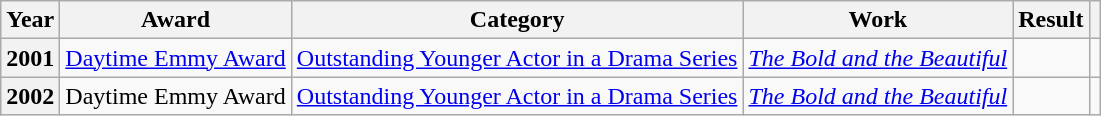<table class="wikitable sortable plainrowheaders">
<tr>
<th>Year</th>
<th>Award</th>
<th>Category</th>
<th>Work</th>
<th>Result</th>
<th scope="col" class="unsortable"></th>
</tr>
<tr>
<th scope="row">2001</th>
<td><a href='#'>Daytime Emmy Award</a></td>
<td><a href='#'>Outstanding Younger Actor in a Drama Series</a></td>
<td><em><a href='#'>The Bold and the Beautiful</a></em></td>
<td></td>
<td></td>
</tr>
<tr>
<th scope="row">2002</th>
<td>Daytime Emmy Award</td>
<td><a href='#'>Outstanding Younger Actor in a Drama Series</a></td>
<td><em><a href='#'>The Bold and the Beautiful</a></em></td>
<td></td>
<td></td>
</tr>
</table>
